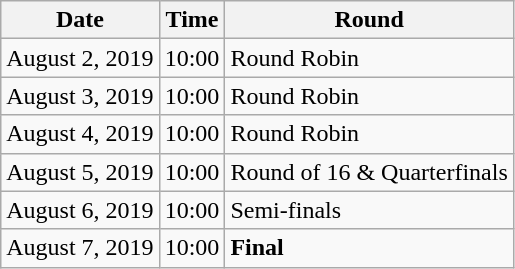<table class="wikitable">
<tr>
<th>Date</th>
<th>Time</th>
<th>Round</th>
</tr>
<tr>
<td>August 2, 2019</td>
<td>10:00</td>
<td>Round Robin</td>
</tr>
<tr>
<td>August 3, 2019</td>
<td>10:00</td>
<td>Round Robin</td>
</tr>
<tr>
<td>August 4, 2019</td>
<td>10:00</td>
<td>Round Robin</td>
</tr>
<tr>
<td>August 5, 2019</td>
<td>10:00</td>
<td>Round of 16 & Quarterfinals</td>
</tr>
<tr>
<td>August 6, 2019</td>
<td>10:00</td>
<td>Semi-finals</td>
</tr>
<tr>
<td>August 7, 2019</td>
<td>10:00</td>
<td><strong>Final</strong></td>
</tr>
</table>
